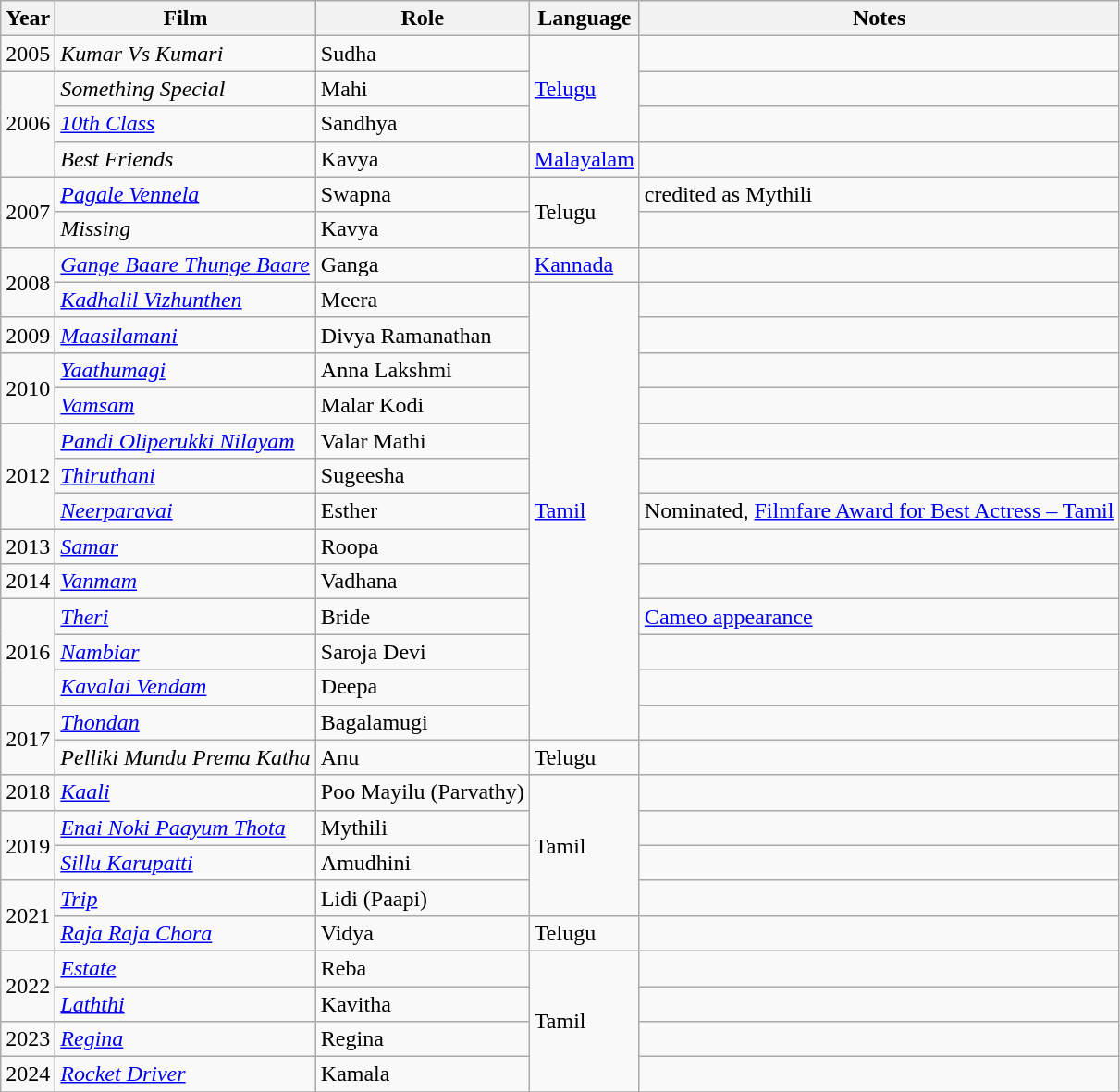<table class="wikitable sortable">
<tr>
<th>Year</th>
<th>Film</th>
<th>Role</th>
<th>Language</th>
<th class="unsortable">Notes</th>
</tr>
<tr>
<td>2005</td>
<td><em>Kumar Vs Kumari</em></td>
<td>Sudha</td>
<td rowspan="3"><a href='#'>Telugu</a></td>
<td></td>
</tr>
<tr>
<td rowspan="3">2006</td>
<td><em>Something Special</em></td>
<td>Mahi</td>
<td></td>
</tr>
<tr>
<td><em><a href='#'>10th Class</a></em></td>
<td>Sandhya</td>
<td></td>
</tr>
<tr>
<td><em>Best Friends</em></td>
<td>Kavya</td>
<td><a href='#'>Malayalam</a></td>
<td></td>
</tr>
<tr>
<td rowspan="2">2007</td>
<td><em><a href='#'>Pagale Vennela</a></em></td>
<td>Swapna</td>
<td rowspan="2">Telugu</td>
<td>credited as Mythili</td>
</tr>
<tr>
<td><em>Missing</em></td>
<td>Kavya</td>
<td></td>
</tr>
<tr>
<td rowspan="2">2008</td>
<td><em><a href='#'>Gange Baare Thunge Baare</a></em></td>
<td>Ganga</td>
<td><a href='#'>Kannada</a></td>
<td></td>
</tr>
<tr>
<td><em><a href='#'>Kadhalil Vizhunthen</a></em></td>
<td>Meera</td>
<td rowspan="13"><a href='#'>Tamil</a></td>
<td></td>
</tr>
<tr>
<td>2009</td>
<td><em><a href='#'>Maasilamani</a></em></td>
<td>Divya Ramanathan</td>
<td></td>
</tr>
<tr>
<td rowspan="2">2010</td>
<td><em><a href='#'>Yaathumagi</a></em></td>
<td>Anna Lakshmi</td>
<td></td>
</tr>
<tr>
<td><em><a href='#'>Vamsam</a></em></td>
<td>Malar Kodi</td>
<td></td>
</tr>
<tr>
<td rowspan="3">2012</td>
<td><em><a href='#'>Pandi Oliperukki Nilayam</a></em></td>
<td>Valar Mathi</td>
<td></td>
</tr>
<tr>
<td><em><a href='#'>Thiruthani</a></em></td>
<td>Sugeesha</td>
<td></td>
</tr>
<tr>
<td><em><a href='#'>Neerparavai</a></em></td>
<td>Esther</td>
<td>Nominated, <a href='#'>Filmfare Award for Best Actress – Tamil</a></td>
</tr>
<tr>
<td>2013</td>
<td><em><a href='#'>Samar</a></em></td>
<td>Roopa</td>
<td></td>
</tr>
<tr>
<td>2014</td>
<td><em><a href='#'>Vanmam</a></em></td>
<td>Vadhana</td>
<td></td>
</tr>
<tr>
<td rowspan="3">2016</td>
<td><em><a href='#'>Theri</a></em></td>
<td>Bride</td>
<td><a href='#'>Cameo appearance</a></td>
</tr>
<tr>
<td><em><a href='#'>Nambiar</a></em></td>
<td>Saroja Devi</td>
<td></td>
</tr>
<tr>
<td><em><a href='#'>Kavalai Vendam</a></em></td>
<td>Deepa</td>
<td></td>
</tr>
<tr>
<td rowspan="2">2017</td>
<td><em><a href='#'>Thondan</a></em></td>
<td>Bagalamugi</td>
<td></td>
</tr>
<tr>
<td><em>Pelliki Mundu Prema Katha</em></td>
<td>Anu</td>
<td>Telugu</td>
<td></td>
</tr>
<tr>
<td>2018</td>
<td><em><a href='#'>Kaali</a></em></td>
<td>Poo Mayilu (Parvathy)</td>
<td rowspan="4">Tamil</td>
<td></td>
</tr>
<tr>
<td rowspan="2">2019</td>
<td><em><a href='#'>Enai Noki Paayum Thota</a></em></td>
<td>Mythili</td>
<td></td>
</tr>
<tr>
<td><em><a href='#'>Sillu Karupatti</a></em></td>
<td>Amudhini</td>
<td></td>
</tr>
<tr>
<td rowspan="2">2021</td>
<td><em><a href='#'>Trip</a></em></td>
<td>Lidi (Paapi)</td>
<td></td>
</tr>
<tr>
<td><em><a href='#'>Raja Raja Chora</a></em></td>
<td>Vidya</td>
<td>Telugu</td>
<td></td>
</tr>
<tr>
<td rowspan="2">2022</td>
<td><em><a href='#'>Estate</a></em></td>
<td>Reba</td>
<td rowspan="4">Tamil</td>
<td></td>
</tr>
<tr>
<td><em><a href='#'>Laththi</a></em></td>
<td>Kavitha</td>
<td></td>
</tr>
<tr>
<td rowspan="1">2023</td>
<td><em><a href='#'>Regina</a></em></td>
<td>Regina</td>
<td></td>
</tr>
<tr>
<td rowspan="1">2024</td>
<td><em><a href='#'>Rocket Driver</a></em></td>
<td>Kamala</td>
<td></td>
</tr>
<tr>
</tr>
</table>
